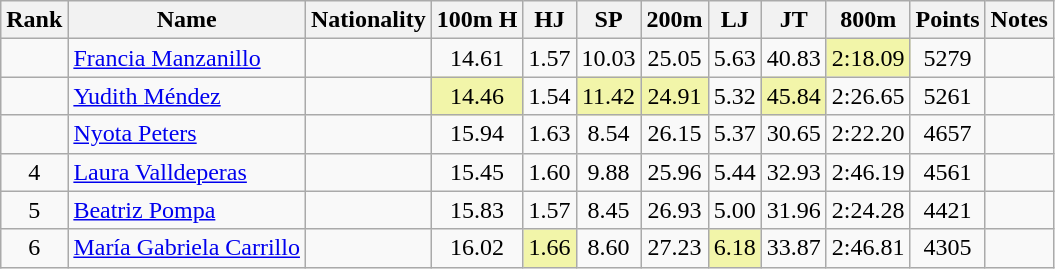<table class="wikitable sortable" style="text-align:center">
<tr>
<th>Rank</th>
<th>Name</th>
<th>Nationality</th>
<th>100m H</th>
<th>HJ</th>
<th>SP</th>
<th>200m</th>
<th>LJ</th>
<th>JT</th>
<th>800m</th>
<th>Points</th>
<th>Notes</th>
</tr>
<tr>
<td></td>
<td align=left><a href='#'>Francia Manzanillo</a></td>
<td align=left></td>
<td>14.61</td>
<td>1.57</td>
<td>10.03</td>
<td>25.05</td>
<td>5.63</td>
<td>40.83</td>
<td bgcolor=#F2F5A9>2:18.09</td>
<td>5279</td>
<td></td>
</tr>
<tr>
<td></td>
<td align=left><a href='#'>Yudith Méndez</a></td>
<td align=left></td>
<td bgcolor=#F2F5A9>14.46</td>
<td>1.54</td>
<td bgcolor=#F2F5A9>11.42</td>
<td bgcolor=#F2F5A9>24.91</td>
<td>5.32</td>
<td bgcolor=#F2F5A9>45.84</td>
<td>2:26.65</td>
<td>5261</td>
<td></td>
</tr>
<tr>
<td></td>
<td align=left><a href='#'>Nyota Peters</a></td>
<td align=left></td>
<td>15.94</td>
<td>1.63</td>
<td>8.54</td>
<td>26.15</td>
<td>5.37</td>
<td>30.65</td>
<td>2:22.20</td>
<td>4657</td>
<td></td>
</tr>
<tr>
<td>4</td>
<td align=left><a href='#'>Laura Valldeperas</a></td>
<td align=left></td>
<td>15.45</td>
<td>1.60</td>
<td>9.88</td>
<td>25.96</td>
<td>5.44</td>
<td>32.93</td>
<td>2:46.19</td>
<td>4561</td>
<td></td>
</tr>
<tr>
<td>5</td>
<td align=left><a href='#'>Beatriz Pompa</a></td>
<td align=left></td>
<td>15.83</td>
<td>1.57</td>
<td>8.45</td>
<td>26.93</td>
<td>5.00</td>
<td>31.96</td>
<td>2:24.28</td>
<td>4421</td>
<td></td>
</tr>
<tr>
<td>6</td>
<td align=left><a href='#'>María Gabriela Carrillo</a></td>
<td align=left></td>
<td>16.02</td>
<td bgcolor=#F2F5A9>1.66</td>
<td>8.60</td>
<td>27.23</td>
<td bgcolor=#F2F5A9>6.18</td>
<td>33.87</td>
<td>2:46.81</td>
<td>4305</td>
<td></td>
</tr>
</table>
